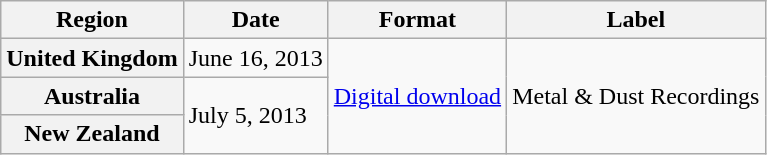<table class="wikitable plainrowheaders">
<tr>
<th>Region</th>
<th>Date</th>
<th>Format</th>
<th>Label</th>
</tr>
<tr>
<th scope="row">United Kingdom</th>
<td>June 16, 2013</td>
<td rowspan="3"><a href='#'>Digital download</a></td>
<td rowspan="3">Metal & Dust Recordings</td>
</tr>
<tr>
<th scope="row">Australia</th>
<td rowspan="2">July 5, 2013</td>
</tr>
<tr>
<th scope="row">New Zealand</th>
</tr>
</table>
